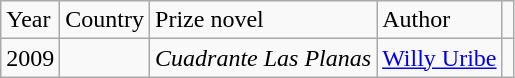<table class="wikitable">
<tr>
<td>Year</td>
<td>Country</td>
<td>Prize novel</td>
<td>Author</td>
<td></td>
</tr>
<tr>
<td>2009</td>
<td></td>
<td><em>Cuadrante Las Planas</em></td>
<td><a href='#'>Willy Uribe</a></td>
</tr>
</table>
